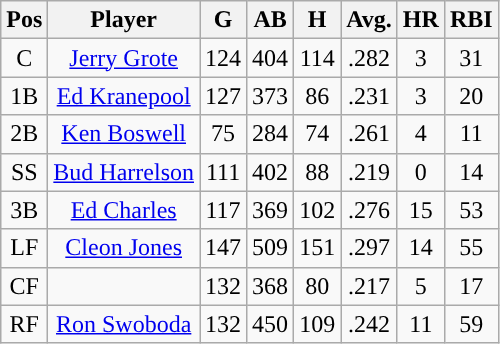<table class="wikitable sortable">
<tr>
<th>Pos</th>
<th>Player</th>
<th>G</th>
<th>AB</th>
<th>H</th>
<th>Avg.</th>
<th>HR</th>
<th>RBI</th>
</tr>
<tr align="center">
<td>C</td>
<td><a href='#'>Jerry Grote</a></td>
<td>124</td>
<td>404</td>
<td>114</td>
<td>.282</td>
<td>3</td>
<td>31</td>
</tr>
<tr align=center>
<td>1B</td>
<td><a href='#'>Ed Kranepool</a></td>
<td>127</td>
<td>373</td>
<td>86</td>
<td>.231</td>
<td>3</td>
<td>20</td>
</tr>
<tr align=center>
<td>2B</td>
<td><a href='#'>Ken Boswell</a></td>
<td>75</td>
<td>284</td>
<td>74</td>
<td>.261</td>
<td>4</td>
<td>11</td>
</tr>
<tr align=center>
<td>SS</td>
<td><a href='#'>Bud Harrelson</a></td>
<td>111</td>
<td>402</td>
<td>88</td>
<td>.219</td>
<td>0</td>
<td>14</td>
</tr>
<tr align=center>
<td>3B</td>
<td><a href='#'>Ed Charles</a></td>
<td>117</td>
<td>369</td>
<td>102</td>
<td>.276</td>
<td>15</td>
<td>53</td>
</tr>
<tr align=center>
<td>LF</td>
<td><a href='#'>Cleon Jones</a></td>
<td>147</td>
<td>509</td>
<td>151</td>
<td>.297</td>
<td>14</td>
<td>55</td>
</tr>
<tr align=center>
<td>CF</td>
<td></td>
<td>132</td>
<td>368</td>
<td>80</td>
<td>.217</td>
<td>5</td>
<td>17</td>
</tr>
<tr align="center">
<td>RF</td>
<td><a href='#'>Ron Swoboda</a></td>
<td>132</td>
<td>450</td>
<td>109</td>
<td>.242</td>
<td>11</td>
<td>59</td>
</tr>
</table>
